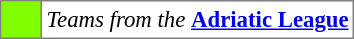<table bgcolor="#f7f8ff" cellpadding="3" cellspacing="0" border="1" style="font-size: 95%; border: gray solid 1px; border-collapse: collapse;text-align:center;">
<tr>
<td style="background: #7fff00;" width="20"></td>
<td bgcolor="#ffffff" align="left"><em>Teams from the</em> <strong><a href='#'>Adriatic League</a></strong></td>
</tr>
</table>
